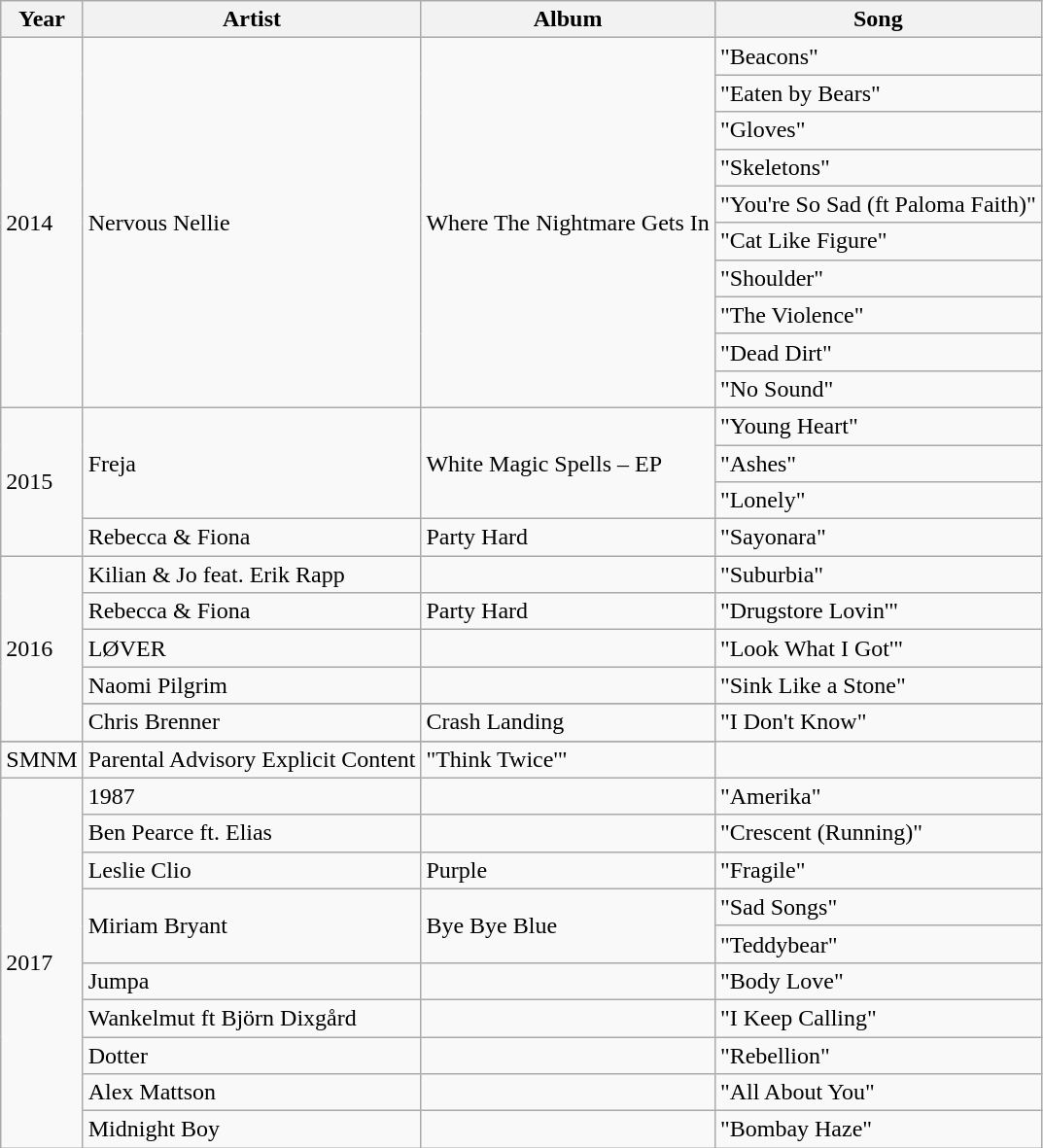<table class="wikitable">
<tr>
<th>Year</th>
<th>Artist</th>
<th>Album</th>
<th>Song</th>
</tr>
<tr>
<td rowspan="10">2014</td>
<td rowspan="10">Nervous Nellie</td>
<td rowspan="10">Where The Nightmare Gets In</td>
<td>"Beacons"</td>
</tr>
<tr>
<td>"Eaten by Bears"</td>
</tr>
<tr>
<td>"Gloves"</td>
</tr>
<tr>
<td>"Skeletons"</td>
</tr>
<tr>
<td>"You're So Sad (ft Paloma Faith)"</td>
</tr>
<tr>
<td>"Cat Like Figure"</td>
</tr>
<tr>
<td>"Shoulder"</td>
</tr>
<tr>
<td>"The Violence"</td>
</tr>
<tr>
<td>"Dead Dirt"</td>
</tr>
<tr>
<td>"No Sound"</td>
</tr>
<tr>
<td rowspan="4">2015</td>
<td rowspan="3">Freja</td>
<td rowspan="3">White Magic Spells – EP</td>
<td>"Young Heart"</td>
</tr>
<tr>
<td>"Ashes"</td>
</tr>
<tr>
<td>"Lonely"</td>
</tr>
<tr>
<td>Rebecca & Fiona</td>
<td>Party Hard</td>
<td>"Sayonara"</td>
</tr>
<tr>
<td rowspan="6">2016</td>
<td>Kilian & Jo feat. Erik Rapp</td>
<td></td>
<td>"Suburbia"</td>
</tr>
<tr>
<td>Rebecca & Fiona</td>
<td>Party Hard</td>
<td>"Drugstore Lovin'"</td>
</tr>
<tr>
<td>LØVER</td>
<td></td>
<td>"Look What I Got'"</td>
</tr>
<tr>
<td>Naomi Pilgrim</td>
<td></td>
<td>"Sink Like a Stone"</td>
</tr>
<tr>
</tr>
<tr>
<td>Chris Brenner</td>
<td>Crash Landing</td>
<td>"I Don't Know"</td>
</tr>
<tr>
</tr>
<tr>
<td>SMNM</td>
<td>Parental Advisory Explicit Content</td>
<td>"Think Twice'"</td>
</tr>
<tr>
<td rowspan="10">2017</td>
<td>1987</td>
<td></td>
<td>"Amerika"</td>
</tr>
<tr>
<td>Ben Pearce ft. Elias</td>
<td></td>
<td>"Crescent (Running)"</td>
</tr>
<tr>
<td>Leslie Clio</td>
<td>Purple</td>
<td>"Fragile"</td>
</tr>
<tr>
<td rowspan="2">Miriam Bryant</td>
<td rowspan="2">Bye Bye Blue</td>
<td>"Sad Songs"</td>
</tr>
<tr>
<td>"Teddybear"</td>
</tr>
<tr>
<td>Jumpa</td>
<td></td>
<td>"Body Love"</td>
</tr>
<tr>
<td>Wankelmut ft Björn Dixgård</td>
<td></td>
<td>"I Keep Calling"</td>
</tr>
<tr>
<td>Dotter</td>
<td></td>
<td>"Rebellion"</td>
</tr>
<tr>
<td>Alex Mattson</td>
<td></td>
<td>"All About You"</td>
</tr>
<tr>
<td>Midnight Boy</td>
<td></td>
<td>"Bombay Haze"</td>
</tr>
</table>
